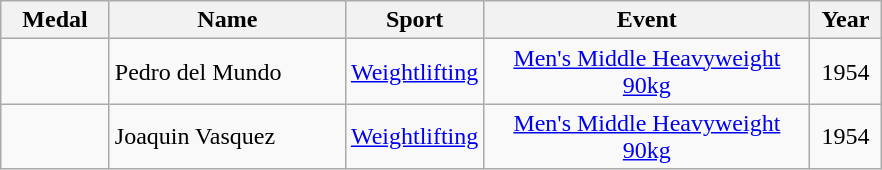<table class="wikitable"  style="font-size:100%;  text-align:center;">
<tr>
<th width="65">Medal</th>
<th width="150">Name</th>
<th width="80">Sport</th>
<th width="210">Event</th>
<th width="40">Year</th>
</tr>
<tr>
<td></td>
<td align=left>Pedro del Mundo</td>
<td><a href='#'>Weightlifting</a></td>
<td><a href='#'>Men's Middle Heavyweight 90kg</a></td>
<td>1954</td>
</tr>
<tr>
<td></td>
<td align=left>Joaquin Vasquez</td>
<td><a href='#'>Weightlifting</a></td>
<td><a href='#'>Men's Middle Heavyweight 90kg</a></td>
<td>1954</td>
</tr>
</table>
